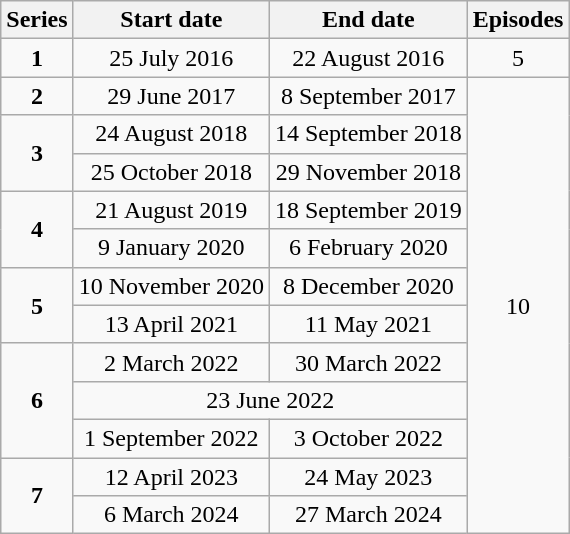<table class="wikitable" style="text-align:center;">
<tr>
<th>Series</th>
<th>Start date</th>
<th>End date</th>
<th>Episodes</th>
</tr>
<tr>
<td><strong>1</strong></td>
<td>25 July 2016</td>
<td>22 August 2016</td>
<td>5</td>
</tr>
<tr>
<td><strong>2</strong></td>
<td>29 June 2017</td>
<td>8 September 2017</td>
<td rowspan="12">10</td>
</tr>
<tr>
<td rowspan="2"><strong>3</strong></td>
<td>24 August 2018</td>
<td>14 September 2018</td>
</tr>
<tr>
<td>25 October 2018</td>
<td>29 November 2018</td>
</tr>
<tr>
<td rowspan="2"><strong>4</strong></td>
<td>21 August 2019</td>
<td>18 September 2019</td>
</tr>
<tr>
<td>9 January 2020</td>
<td>6 February 2020</td>
</tr>
<tr>
<td rowspan="2"><strong>5</strong></td>
<td>10 November 2020</td>
<td>8 December 2020</td>
</tr>
<tr>
<td>13 April 2021</td>
<td>11 May 2021</td>
</tr>
<tr>
<td rowspan="3"><strong>6</strong></td>
<td>2 March 2022</td>
<td>30 March 2022</td>
</tr>
<tr>
<td colspan="2">23 June 2022</td>
</tr>
<tr>
<td>1 September 2022</td>
<td>3 October 2022</td>
</tr>
<tr>
<td rowspan="2"><strong>7</strong></td>
<td>12 April 2023</td>
<td>24 May 2023</td>
</tr>
<tr>
<td>6 March 2024</td>
<td>27 March 2024</td>
</tr>
</table>
